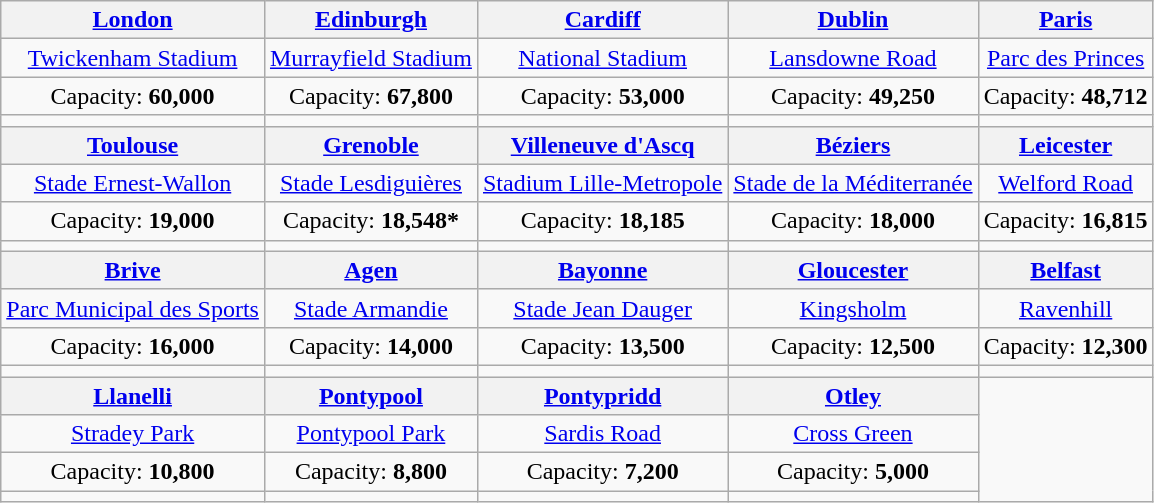<table class="wikitable" style="text-align:center">
<tr>
<th> <a href='#'>London</a></th>
<th> <a href='#'>Edinburgh</a></th>
<th> <a href='#'>Cardiff</a></th>
<th> <a href='#'>Dublin</a></th>
<th> <a href='#'>Paris</a></th>
</tr>
<tr>
<td><a href='#'>Twickenham Stadium</a></td>
<td><a href='#'>Murrayfield Stadium</a></td>
<td><a href='#'>National Stadium</a></td>
<td><a href='#'>Lansdowne Road</a></td>
<td><a href='#'>Parc des Princes</a></td>
</tr>
<tr>
<td>Capacity: <strong>60,000</strong></td>
<td>Capacity: <strong>67,800</strong></td>
<td>Capacity: <strong>53,000</strong></td>
<td>Capacity: <strong>49,250</strong></td>
<td>Capacity: <strong>48,712</strong></td>
</tr>
<tr>
<td></td>
<td></td>
<td></td>
<td></td>
<td></td>
</tr>
<tr>
<th> <a href='#'>Toulouse</a></th>
<th> <a href='#'>Grenoble</a></th>
<th> <a href='#'>Villeneuve d'Ascq</a></th>
<th> <a href='#'>Béziers</a></th>
<th> <a href='#'>Leicester</a></th>
</tr>
<tr>
<td><a href='#'>Stade Ernest-Wallon</a></td>
<td><a href='#'>Stade Lesdiguières</a></td>
<td><a href='#'>Stadium Lille-Metropole</a></td>
<td><a href='#'>Stade de la Méditerranée</a></td>
<td><a href='#'>Welford Road</a></td>
</tr>
<tr>
<td>Capacity: <strong>19,000</strong></td>
<td>Capacity: <strong>18,548*</strong></td>
<td>Capacity: <strong>18,185</strong></td>
<td>Capacity: <strong>18,000</strong></td>
<td>Capacity: <strong>16,815</strong></td>
</tr>
<tr>
<td></td>
<td></td>
<td></td>
<td></td>
<td></td>
</tr>
<tr>
<th> <a href='#'>Brive</a></th>
<th> <a href='#'>Agen</a></th>
<th> <a href='#'>Bayonne</a></th>
<th> <a href='#'>Gloucester</a></th>
<th> <a href='#'>Belfast</a></th>
</tr>
<tr>
<td><a href='#'>Parc Municipal des Sports</a></td>
<td><a href='#'>Stade Armandie</a></td>
<td><a href='#'>Stade Jean Dauger</a></td>
<td><a href='#'>Kingsholm</a></td>
<td><a href='#'>Ravenhill</a></td>
</tr>
<tr>
<td>Capacity: <strong>16,000</strong></td>
<td>Capacity: <strong>14,000</strong></td>
<td>Capacity: <strong>13,500</strong></td>
<td>Capacity: <strong>12,500</strong></td>
<td>Capacity: <strong>12,300</strong></td>
</tr>
<tr>
<td></td>
<td></td>
<td></td>
<td></td>
<td></td>
</tr>
<tr>
<th> <a href='#'>Llanelli</a></th>
<th> <a href='#'>Pontypool</a></th>
<th> <a href='#'>Pontypridd</a></th>
<th> <a href='#'>Otley</a></th>
</tr>
<tr>
<td><a href='#'>Stradey Park</a></td>
<td><a href='#'>Pontypool Park</a></td>
<td><a href='#'>Sardis Road</a></td>
<td><a href='#'>Cross Green</a></td>
</tr>
<tr>
<td>Capacity: <strong>10,800</strong></td>
<td>Capacity: <strong>8,800</strong></td>
<td>Capacity: <strong>7,200</strong></td>
<td>Capacity: <strong>5,000</strong></td>
</tr>
<tr>
<td></td>
<td></td>
<td></td>
<td></td>
</tr>
</table>
